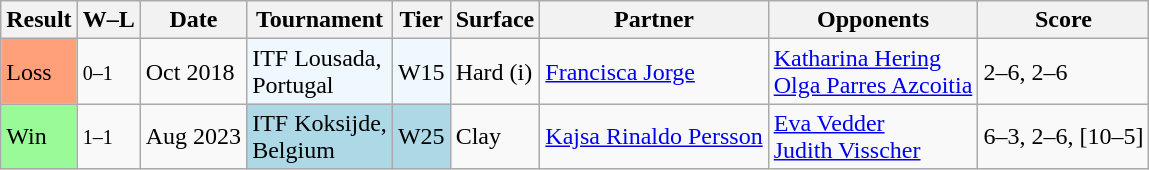<table class="sortable wikitable">
<tr>
<th>Result</th>
<th class="unsortable">W–L</th>
<th>Date</th>
<th>Tournament</th>
<th>Tier</th>
<th>Surface</th>
<th>Partner</th>
<th>Opponents</th>
<th>Score</th>
</tr>
<tr>
<td style="background:#ffa07a;">Loss</td>
<td><small>0–1</small></td>
<td>Oct 2018</td>
<td style="background:#f0f8ff;">ITF Lousada, <br>Portugal</td>
<td style="background:#f0f8ff;">W15</td>
<td>Hard (i)</td>
<td> <a href='#'>Francisca Jorge</a></td>
<td> <a href='#'>Katharina Hering</a> <br>  <a href='#'>Olga Parres Azcoitia</a></td>
<td>2–6, 2–6</td>
</tr>
<tr>
<td style="background:#98fb98;">Win</td>
<td><small>1–1</small></td>
<td>Aug 2023</td>
<td style="background:lightblue;">ITF Koksijde, <br>Belgium</td>
<td style="background:lightblue;">W25</td>
<td>Clay</td>
<td> <a href='#'>Kajsa Rinaldo Persson</a></td>
<td> <a href='#'>Eva Vedder</a> <br>  <a href='#'>Judith Visscher</a></td>
<td>6–3, 2–6, [10–5]</td>
</tr>
</table>
